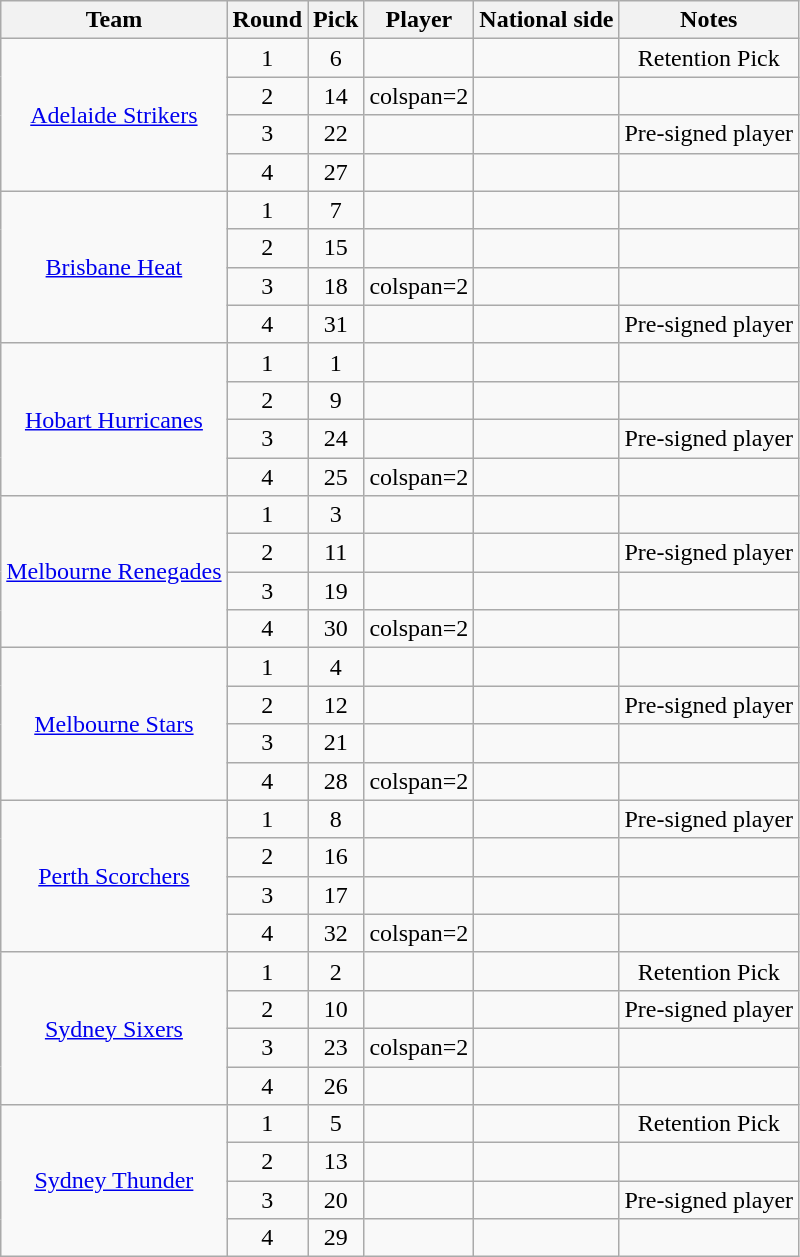<table class="wikitable sortable plainrowheaders" style="text-align:center;">
<tr>
<th>Team</th>
<th>Round</th>
<th>Pick</th>
<th>Player</th>
<th>National side</th>
<th>Notes</th>
</tr>
<tr>
<td rowspan="4"> <a href='#'>Adelaide Strikers</a></td>
<td>1</td>
<td>6</td>
<td></td>
<td></td>
<td>Retention Pick</td>
</tr>
<tr>
<td>2</td>
<td>14</td>
<td>colspan=2</td>
<td></td>
</tr>
<tr>
<td>3</td>
<td>22</td>
<td></td>
<td></td>
<td>Pre-signed player</td>
</tr>
<tr>
<td>4</td>
<td>27</td>
<td></td>
<td></td>
<td></td>
</tr>
<tr>
<td rowspan="4"> <a href='#'>Brisbane Heat</a></td>
<td>1</td>
<td>7</td>
<td></td>
<td></td>
<td></td>
</tr>
<tr>
<td>2</td>
<td>15</td>
<td></td>
<td></td>
<td></td>
</tr>
<tr>
<td>3</td>
<td>18</td>
<td>colspan=2</td>
<td></td>
</tr>
<tr>
<td>4</td>
<td>31</td>
<td></td>
<td></td>
<td>Pre-signed player</td>
</tr>
<tr>
<td rowspan="4"> <a href='#'>Hobart Hurricanes</a></td>
<td>1</td>
<td>1</td>
<td></td>
<td></td>
<td></td>
</tr>
<tr>
<td>2</td>
<td>9</td>
<td></td>
<td></td>
<td></td>
</tr>
<tr>
<td>3</td>
<td>24</td>
<td></td>
<td></td>
<td>Pre-signed player</td>
</tr>
<tr>
<td>4</td>
<td>25</td>
<td>colspan=2</td>
<td></td>
</tr>
<tr>
<td rowspan="4"> <a href='#'>Melbourne Renegades</a></td>
<td>1</td>
<td>3</td>
<td></td>
<td></td>
<td></td>
</tr>
<tr>
<td>2</td>
<td>11</td>
<td></td>
<td></td>
<td>Pre-signed player</td>
</tr>
<tr>
<td>3</td>
<td>19</td>
<td></td>
<td></td>
<td></td>
</tr>
<tr>
<td>4</td>
<td>30</td>
<td>colspan=2</td>
<td></td>
</tr>
<tr>
<td rowspan="4"> <a href='#'>Melbourne Stars</a></td>
<td>1</td>
<td>4</td>
<td></td>
<td></td>
<td></td>
</tr>
<tr>
<td>2</td>
<td>12</td>
<td></td>
<td></td>
<td>Pre-signed player</td>
</tr>
<tr>
<td>3</td>
<td>21</td>
<td></td>
<td></td>
<td></td>
</tr>
<tr>
<td>4</td>
<td>28</td>
<td>colspan=2</td>
<td></td>
</tr>
<tr>
<td rowspan="4"> <a href='#'>Perth Scorchers</a></td>
<td>1</td>
<td>8</td>
<td></td>
<td></td>
<td>Pre-signed player</td>
</tr>
<tr>
<td>2</td>
<td>16</td>
<td></td>
<td></td>
<td></td>
</tr>
<tr>
<td>3</td>
<td>17</td>
<td></td>
<td></td>
<td></td>
</tr>
<tr>
<td>4</td>
<td>32</td>
<td>colspan=2</td>
<td></td>
</tr>
<tr>
<td rowspan="4"> <a href='#'>Sydney Sixers</a></td>
<td>1</td>
<td>2</td>
<td></td>
<td></td>
<td>Retention Pick</td>
</tr>
<tr>
<td>2</td>
<td>10</td>
<td></td>
<td></td>
<td>Pre-signed player</td>
</tr>
<tr>
<td>3</td>
<td>23</td>
<td>colspan=2</td>
<td></td>
</tr>
<tr>
<td>4</td>
<td>26</td>
<td></td>
<td></td>
<td></td>
</tr>
<tr>
<td rowspan="4"> <a href='#'>Sydney Thunder</a></td>
<td>1</td>
<td>5</td>
<td></td>
<td></td>
<td>Retention Pick</td>
</tr>
<tr>
<td>2</td>
<td>13</td>
<td></td>
<td></td>
<td></td>
</tr>
<tr>
<td>3</td>
<td>20</td>
<td></td>
<td></td>
<td>Pre-signed player</td>
</tr>
<tr>
<td>4</td>
<td>29</td>
<td></td>
<td></td>
<td></td>
</tr>
</table>
